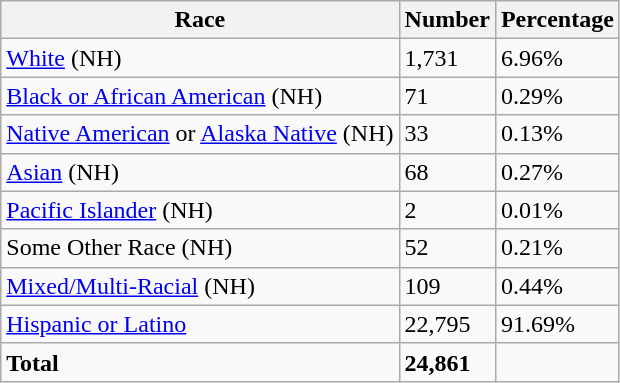<table class="wikitable">
<tr>
<th>Race</th>
<th>Number</th>
<th>Percentage</th>
</tr>
<tr>
<td><a href='#'>White</a> (NH)</td>
<td>1,731</td>
<td>6.96%</td>
</tr>
<tr>
<td><a href='#'>Black or African American</a> (NH)</td>
<td>71</td>
<td>0.29%</td>
</tr>
<tr>
<td><a href='#'>Native American</a> or <a href='#'>Alaska Native</a> (NH)</td>
<td>33</td>
<td>0.13%</td>
</tr>
<tr>
<td><a href='#'>Asian</a> (NH)</td>
<td>68</td>
<td>0.27%</td>
</tr>
<tr>
<td><a href='#'>Pacific Islander</a> (NH)</td>
<td>2</td>
<td>0.01%</td>
</tr>
<tr>
<td>Some Other Race (NH)</td>
<td>52</td>
<td>0.21%</td>
</tr>
<tr>
<td><a href='#'>Mixed/Multi-Racial</a> (NH)</td>
<td>109</td>
<td>0.44%</td>
</tr>
<tr>
<td><a href='#'>Hispanic or Latino</a></td>
<td>22,795</td>
<td>91.69%</td>
</tr>
<tr>
<td><strong>Total</strong></td>
<td><strong>24,861</strong></td>
<td></td>
</tr>
</table>
